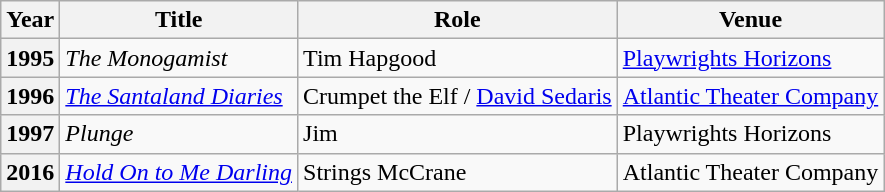<table class="wikitable plainrowheaders sortable" style="margin-right: 0;">
<tr>
<th scope="col">Year</th>
<th scope="col">Title</th>
<th scope="col">Role</th>
<th scope="col">Venue</th>
</tr>
<tr>
<th scope="row">1995</th>
<td><em>The Monogamist</em></td>
<td>Tim Hapgood</td>
<td><a href='#'>Playwrights Horizons</a></td>
</tr>
<tr>
<th scope="row">1996</th>
<td><em><a href='#'>The Santaland Diaries</a></em></td>
<td>Crumpet the Elf / <a href='#'>David Sedaris</a></td>
<td><a href='#'>Atlantic Theater Company</a></td>
</tr>
<tr>
<th scope="row">1997</th>
<td><em>Plunge</em></td>
<td>Jim</td>
<td>Playwrights Horizons</td>
</tr>
<tr>
<th scope="row">2016</th>
<td><em><a href='#'>Hold On to Me Darling</a></em></td>
<td>Strings McCrane</td>
<td>Atlantic Theater Company</td>
</tr>
</table>
